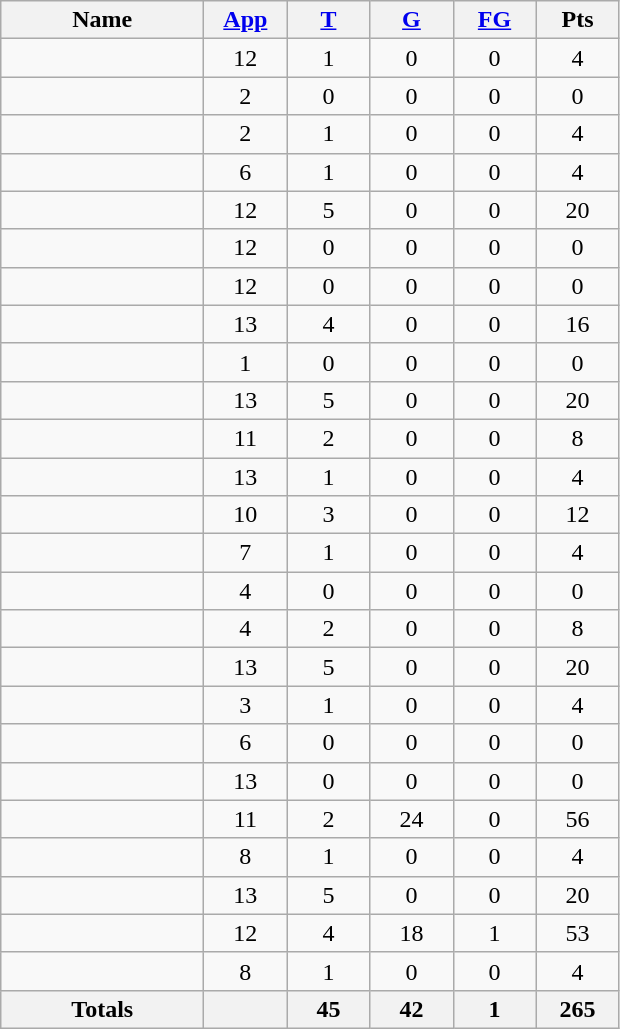<table class="wikitable sortable" style="text-align: center;">
<tr>
<th style="width:8em">Name</th>
<th style="width:3em"><a href='#'>App</a></th>
<th style="width:3em"><a href='#'>T</a></th>
<th style="width:3em"><a href='#'>G</a></th>
<th style="width:3em"><a href='#'>FG</a></th>
<th style="width:3em">Pts</th>
</tr>
<tr>
<td style="text-align:left;"></td>
<td>12</td>
<td>1</td>
<td>0</td>
<td>0</td>
<td>4</td>
</tr>
<tr>
<td style="text-align:left;"></td>
<td>2</td>
<td>0</td>
<td>0</td>
<td>0</td>
<td>0</td>
</tr>
<tr>
<td style="text-align:left;"></td>
<td>2</td>
<td>1</td>
<td>0</td>
<td>0</td>
<td>4</td>
</tr>
<tr>
<td style="text-align:left;"></td>
<td>6</td>
<td>1</td>
<td>0</td>
<td>0</td>
<td>4</td>
</tr>
<tr>
<td style="text-align:left;"></td>
<td>12</td>
<td>5</td>
<td>0</td>
<td>0</td>
<td>20</td>
</tr>
<tr>
<td style="text-align:left;"></td>
<td>12</td>
<td>0</td>
<td>0</td>
<td>0</td>
<td>0</td>
</tr>
<tr>
<td style="text-align:left;"></td>
<td>12</td>
<td>0</td>
<td>0</td>
<td>0</td>
<td>0</td>
</tr>
<tr>
<td style="text-align:left;"></td>
<td>13</td>
<td>4</td>
<td>0</td>
<td>0</td>
<td>16</td>
</tr>
<tr>
<td style="text-align:left;"></td>
<td>1</td>
<td>0</td>
<td>0</td>
<td>0</td>
<td>0</td>
</tr>
<tr>
<td style="text-align:left;"></td>
<td>13</td>
<td>5</td>
<td>0</td>
<td>0</td>
<td>20</td>
</tr>
<tr>
<td style="text-align:left;"></td>
<td>11</td>
<td>2</td>
<td>0</td>
<td>0</td>
<td>8</td>
</tr>
<tr>
<td style="text-align:left;"></td>
<td>13</td>
<td>1</td>
<td>0</td>
<td>0</td>
<td>4</td>
</tr>
<tr>
<td style="text-align:left;"></td>
<td>10</td>
<td>3</td>
<td>0</td>
<td>0</td>
<td>12</td>
</tr>
<tr>
<td style="text-align:left;"></td>
<td>7</td>
<td>1</td>
<td>0</td>
<td>0</td>
<td>4</td>
</tr>
<tr>
<td style="text-align:left;"></td>
<td>4</td>
<td>0</td>
<td>0</td>
<td>0</td>
<td>0</td>
</tr>
<tr>
<td style="text-align:left;"></td>
<td>4</td>
<td>2</td>
<td>0</td>
<td>0</td>
<td>8</td>
</tr>
<tr>
<td style="text-align:left;"></td>
<td>13</td>
<td>5</td>
<td>0</td>
<td>0</td>
<td>20</td>
</tr>
<tr>
<td style="text-align:left;"></td>
<td>3</td>
<td>1</td>
<td>0</td>
<td>0</td>
<td>4</td>
</tr>
<tr>
<td style="text-align:left;"></td>
<td>6</td>
<td>0</td>
<td>0</td>
<td>0</td>
<td>0</td>
</tr>
<tr>
<td style="text-align:left;"></td>
<td>13</td>
<td>0</td>
<td>0</td>
<td>0</td>
<td>0</td>
</tr>
<tr>
<td style="text-align:left;"></td>
<td>11</td>
<td>2</td>
<td>24</td>
<td>0</td>
<td>56</td>
</tr>
<tr>
<td style="text-align:left;"></td>
<td>8</td>
<td>1</td>
<td>0</td>
<td>0</td>
<td>4</td>
</tr>
<tr>
<td style="text-align:left;"></td>
<td>13</td>
<td>5</td>
<td>0</td>
<td>0</td>
<td>20</td>
</tr>
<tr>
<td style="text-align:left;"></td>
<td>12</td>
<td>4</td>
<td>18</td>
<td>1</td>
<td>53</td>
</tr>
<tr>
<td style="text-align:left;"></td>
<td>8</td>
<td>1</td>
<td>0</td>
<td>0</td>
<td>4</td>
</tr>
<tr class="sortbottom">
<th>Totals</th>
<th></th>
<th>45</th>
<th>42</th>
<th>1</th>
<th>265</th>
</tr>
</table>
